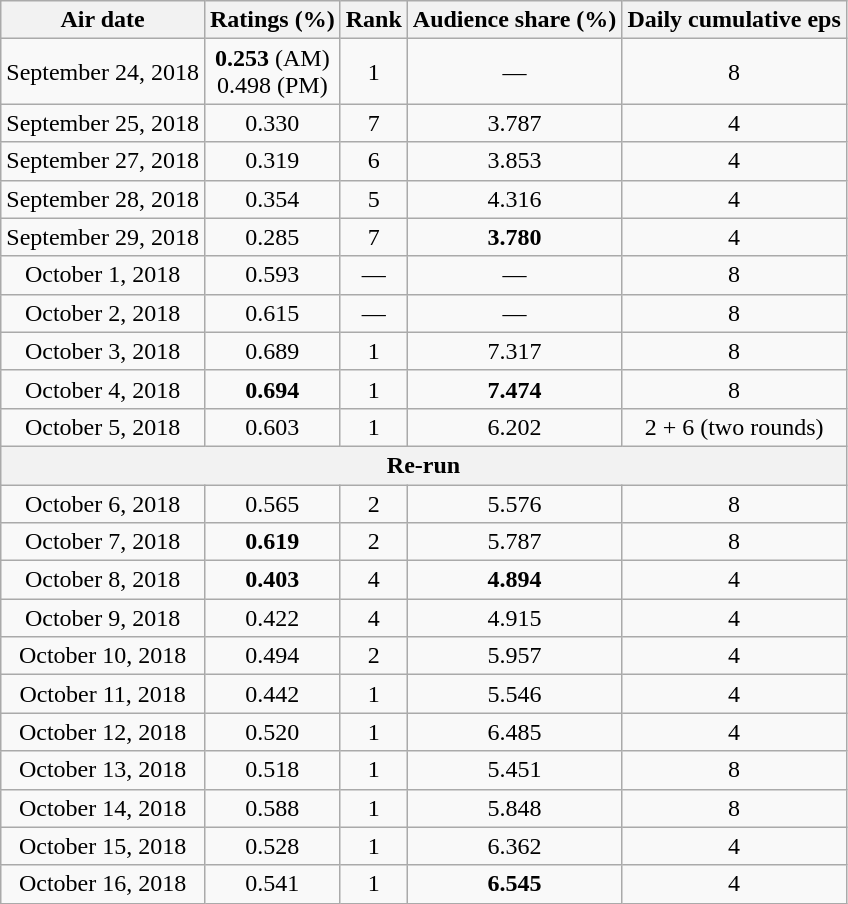<table class="wikitable sortable mw-collapsible jquery-tablesorter" style="text-align:center">
<tr>
<th>Air date</th>
<th>Ratings (%)</th>
<th>Rank</th>
<th>Audience share (%)</th>
<th>Daily cumulative eps</th>
</tr>
<tr>
<td>September 24, 2018</td>
<td><strong><span>0.253</span></strong> (AM)<br>0.498 (PM)</td>
<td>1</td>
<td>—</td>
<td>8</td>
</tr>
<tr>
<td>September 25, 2018</td>
<td>0.330</td>
<td>7</td>
<td>3.787</td>
<td>4</td>
</tr>
<tr>
<td>September 27, 2018</td>
<td>0.319</td>
<td>6</td>
<td>3.853</td>
<td>4</td>
</tr>
<tr>
<td>September 28, 2018</td>
<td>0.354</td>
<td>5</td>
<td>4.316</td>
<td>4</td>
</tr>
<tr>
<td>September 29, 2018</td>
<td>0.285</td>
<td>7</td>
<td><strong><span>3.780</span></strong></td>
<td>4</td>
</tr>
<tr>
<td>October 1, 2018</td>
<td>0.593</td>
<td>—</td>
<td>—</td>
<td>8</td>
</tr>
<tr>
<td>October 2, 2018</td>
<td>0.615</td>
<td>—</td>
<td>—</td>
<td>8</td>
</tr>
<tr>
<td>October 3, 2018</td>
<td>0.689</td>
<td>1</td>
<td>7.317</td>
<td>8</td>
</tr>
<tr>
<td>October 4, 2018</td>
<td><strong><span>0.694</span></strong></td>
<td>1</td>
<td><strong><span>7.474</span></strong></td>
<td>8</td>
</tr>
<tr>
<td>October 5, 2018</td>
<td>0.603</td>
<td>1</td>
<td>6.202</td>
<td>2 + 6 (two rounds)</td>
</tr>
<tr>
<th colspan="5" rowspan="1">Re-run</th>
</tr>
<tr>
<td>October 6, 2018</td>
<td>0.565</td>
<td>2</td>
<td>5.576</td>
<td>8</td>
</tr>
<tr>
<td>October 7, 2018</td>
<td><strong><span>0.619</span></strong></td>
<td>2</td>
<td>5.787</td>
<td>8</td>
</tr>
<tr>
<td>October 8, 2018</td>
<td><strong><span>0.403</span></strong></td>
<td>4</td>
<td><strong><span>4.894</span></strong></td>
<td>4</td>
</tr>
<tr>
<td>October 9, 2018</td>
<td>0.422</td>
<td>4</td>
<td>4.915</td>
<td>4</td>
</tr>
<tr>
<td>October 10, 2018</td>
<td>0.494</td>
<td>2</td>
<td>5.957</td>
<td>4</td>
</tr>
<tr>
<td>October 11, 2018</td>
<td>0.442</td>
<td>1</td>
<td>5.546</td>
<td>4</td>
</tr>
<tr>
<td>October 12, 2018</td>
<td>0.520</td>
<td>1</td>
<td>6.485</td>
<td>4</td>
</tr>
<tr>
<td>October 13, 2018</td>
<td>0.518</td>
<td>1</td>
<td>5.451</td>
<td>8</td>
</tr>
<tr>
<td>October 14, 2018</td>
<td>0.588</td>
<td>1</td>
<td>5.848</td>
<td>8</td>
</tr>
<tr>
<td>October 15, 2018</td>
<td>0.528</td>
<td>1</td>
<td>6.362</td>
<td>4</td>
</tr>
<tr>
<td>October 16, 2018</td>
<td>0.541</td>
<td>1</td>
<td><strong><span>6.545</span></strong></td>
<td>4</td>
</tr>
</table>
